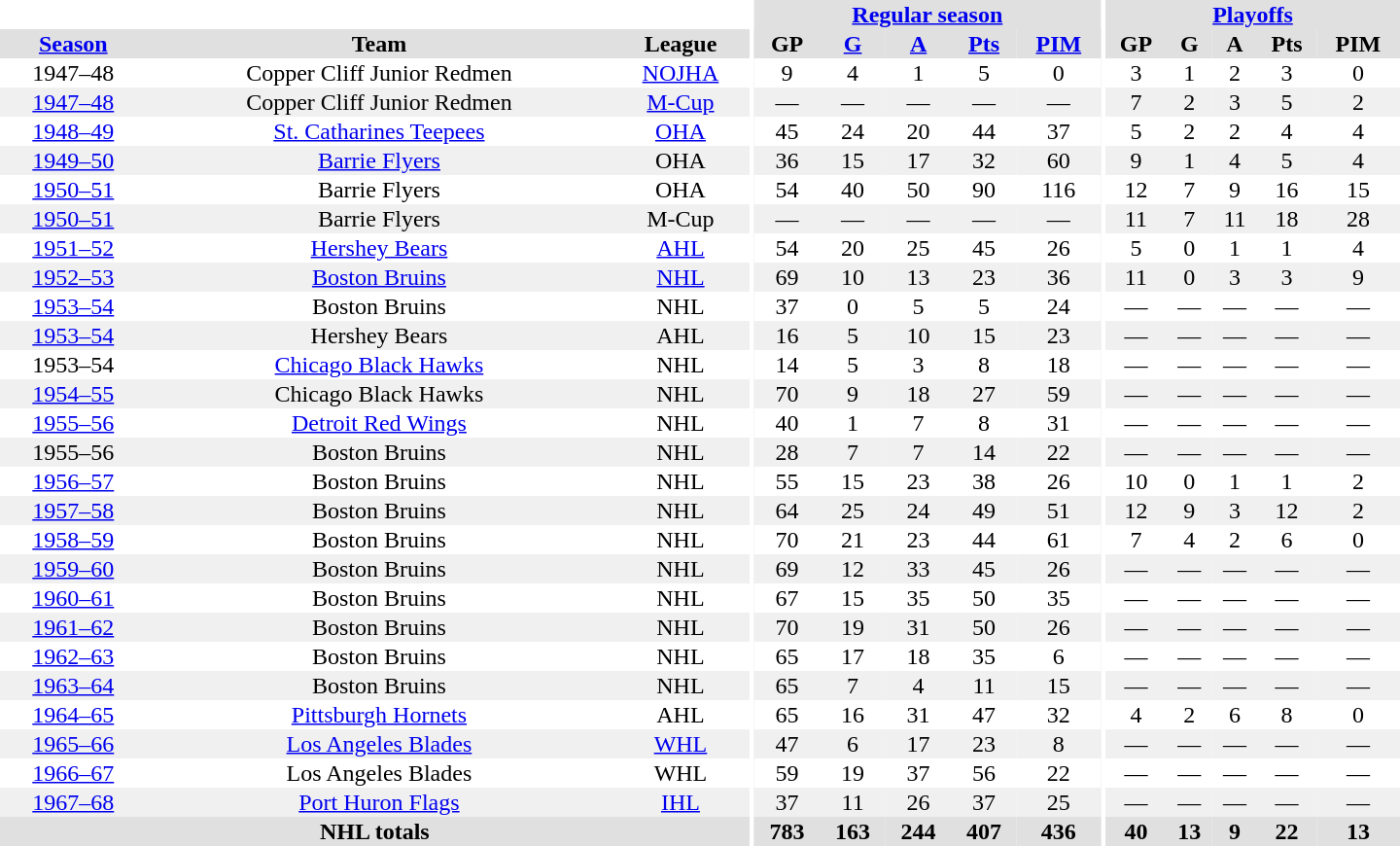<table border="0" cellpadding="1" cellspacing="0" style="text-align:center; width:60em">
<tr bgcolor="#e0e0e0">
<th colspan="3" bgcolor="#ffffff"></th>
<th rowspan="100" bgcolor="#ffffff"></th>
<th colspan="5"><a href='#'>Regular season</a></th>
<th rowspan="100" bgcolor="#ffffff"></th>
<th colspan="5"><a href='#'>Playoffs</a></th>
</tr>
<tr bgcolor="#e0e0e0">
<th><a href='#'>Season</a></th>
<th>Team</th>
<th>League</th>
<th>GP</th>
<th><a href='#'>G</a></th>
<th><a href='#'>A</a></th>
<th><a href='#'>Pts</a></th>
<th><a href='#'>PIM</a></th>
<th>GP</th>
<th>G</th>
<th>A</th>
<th>Pts</th>
<th>PIM</th>
</tr>
<tr>
<td>1947–48</td>
<td>Copper Cliff Junior Redmen</td>
<td><a href='#'>NOJHA</a></td>
<td>9</td>
<td>4</td>
<td>1</td>
<td>5</td>
<td>0</td>
<td>3</td>
<td>1</td>
<td>2</td>
<td>3</td>
<td>0</td>
</tr>
<tr bgcolor="#f0f0f0">
<td><a href='#'>1947–48</a></td>
<td>Copper Cliff Junior Redmen</td>
<td><a href='#'>M-Cup</a></td>
<td>—</td>
<td>—</td>
<td>—</td>
<td>—</td>
<td>—</td>
<td>7</td>
<td>2</td>
<td>3</td>
<td>5</td>
<td>2</td>
</tr>
<tr>
<td><a href='#'>1948–49</a></td>
<td><a href='#'>St. Catharines Teepees</a></td>
<td><a href='#'>OHA</a></td>
<td>45</td>
<td>24</td>
<td>20</td>
<td>44</td>
<td>37</td>
<td>5</td>
<td>2</td>
<td>2</td>
<td>4</td>
<td>4</td>
</tr>
<tr bgcolor="#f0f0f0">
<td><a href='#'>1949–50</a></td>
<td><a href='#'>Barrie Flyers</a></td>
<td>OHA</td>
<td>36</td>
<td>15</td>
<td>17</td>
<td>32</td>
<td>60</td>
<td>9</td>
<td>1</td>
<td>4</td>
<td>5</td>
<td>4</td>
</tr>
<tr>
<td><a href='#'>1950–51</a></td>
<td>Barrie Flyers</td>
<td>OHA</td>
<td>54</td>
<td>40</td>
<td>50</td>
<td>90</td>
<td>116</td>
<td>12</td>
<td>7</td>
<td>9</td>
<td>16</td>
<td>15</td>
</tr>
<tr bgcolor="#f0f0f0">
<td><a href='#'>1950–51</a></td>
<td>Barrie Flyers</td>
<td>M-Cup</td>
<td>—</td>
<td>—</td>
<td>—</td>
<td>—</td>
<td>—</td>
<td>11</td>
<td>7</td>
<td>11</td>
<td>18</td>
<td>28</td>
</tr>
<tr>
<td><a href='#'>1951–52</a></td>
<td><a href='#'>Hershey Bears</a></td>
<td><a href='#'>AHL</a></td>
<td>54</td>
<td>20</td>
<td>25</td>
<td>45</td>
<td>26</td>
<td>5</td>
<td>0</td>
<td>1</td>
<td>1</td>
<td>4</td>
</tr>
<tr bgcolor="#f0f0f0">
<td><a href='#'>1952–53</a></td>
<td><a href='#'>Boston Bruins</a></td>
<td><a href='#'>NHL</a></td>
<td>69</td>
<td>10</td>
<td>13</td>
<td>23</td>
<td>36</td>
<td>11</td>
<td>0</td>
<td>3</td>
<td>3</td>
<td>9</td>
</tr>
<tr>
<td><a href='#'>1953–54</a></td>
<td>Boston Bruins</td>
<td>NHL</td>
<td>37</td>
<td>0</td>
<td>5</td>
<td>5</td>
<td>24</td>
<td>—</td>
<td>—</td>
<td>—</td>
<td>—</td>
<td>—</td>
</tr>
<tr bgcolor="#f0f0f0">
<td><a href='#'>1953–54</a></td>
<td>Hershey Bears</td>
<td>AHL</td>
<td>16</td>
<td>5</td>
<td>10</td>
<td>15</td>
<td>23</td>
<td>—</td>
<td>—</td>
<td>—</td>
<td>—</td>
<td>—</td>
</tr>
<tr>
<td>1953–54</td>
<td><a href='#'>Chicago Black Hawks</a></td>
<td>NHL</td>
<td>14</td>
<td>5</td>
<td>3</td>
<td>8</td>
<td>18</td>
<td>—</td>
<td>—</td>
<td>—</td>
<td>—</td>
<td>—</td>
</tr>
<tr bgcolor="#f0f0f0">
<td><a href='#'>1954–55</a></td>
<td>Chicago Black Hawks</td>
<td>NHL</td>
<td>70</td>
<td>9</td>
<td>18</td>
<td>27</td>
<td>59</td>
<td>—</td>
<td>—</td>
<td>—</td>
<td>—</td>
<td>—</td>
</tr>
<tr>
<td><a href='#'>1955–56</a></td>
<td><a href='#'>Detroit Red Wings</a></td>
<td>NHL</td>
<td>40</td>
<td>1</td>
<td>7</td>
<td>8</td>
<td>31</td>
<td>—</td>
<td>—</td>
<td>—</td>
<td>—</td>
<td>—</td>
</tr>
<tr bgcolor="#f0f0f0">
<td>1955–56</td>
<td>Boston Bruins</td>
<td>NHL</td>
<td>28</td>
<td>7</td>
<td>7</td>
<td>14</td>
<td>22</td>
<td>—</td>
<td>—</td>
<td>—</td>
<td>—</td>
<td>—</td>
</tr>
<tr>
<td><a href='#'>1956–57</a></td>
<td>Boston Bruins</td>
<td>NHL</td>
<td>55</td>
<td>15</td>
<td>23</td>
<td>38</td>
<td>26</td>
<td>10</td>
<td>0</td>
<td>1</td>
<td>1</td>
<td>2</td>
</tr>
<tr bgcolor="#f0f0f0">
<td><a href='#'>1957–58</a></td>
<td>Boston Bruins</td>
<td>NHL</td>
<td>64</td>
<td>25</td>
<td>24</td>
<td>49</td>
<td>51</td>
<td>12</td>
<td>9</td>
<td>3</td>
<td>12</td>
<td>2</td>
</tr>
<tr>
<td><a href='#'>1958–59</a></td>
<td>Boston Bruins</td>
<td>NHL</td>
<td>70</td>
<td>21</td>
<td>23</td>
<td>44</td>
<td>61</td>
<td>7</td>
<td>4</td>
<td>2</td>
<td>6</td>
<td>0</td>
</tr>
<tr bgcolor="#f0f0f0">
<td><a href='#'>1959–60</a></td>
<td>Boston Bruins</td>
<td>NHL</td>
<td>69</td>
<td>12</td>
<td>33</td>
<td>45</td>
<td>26</td>
<td>—</td>
<td>—</td>
<td>—</td>
<td>—</td>
<td>—</td>
</tr>
<tr>
<td><a href='#'>1960–61</a></td>
<td>Boston Bruins</td>
<td>NHL</td>
<td>67</td>
<td>15</td>
<td>35</td>
<td>50</td>
<td>35</td>
<td>—</td>
<td>—</td>
<td>—</td>
<td>—</td>
<td>—</td>
</tr>
<tr bgcolor="#f0f0f0">
<td><a href='#'>1961–62</a></td>
<td>Boston Bruins</td>
<td>NHL</td>
<td>70</td>
<td>19</td>
<td>31</td>
<td>50</td>
<td>26</td>
<td>—</td>
<td>—</td>
<td>—</td>
<td>—</td>
<td>—</td>
</tr>
<tr>
<td><a href='#'>1962–63</a></td>
<td>Boston Bruins</td>
<td>NHL</td>
<td>65</td>
<td>17</td>
<td>18</td>
<td>35</td>
<td>6</td>
<td>—</td>
<td>—</td>
<td>—</td>
<td>—</td>
<td>—</td>
</tr>
<tr bgcolor="#f0f0f0">
<td><a href='#'>1963–64</a></td>
<td>Boston Bruins</td>
<td>NHL</td>
<td>65</td>
<td>7</td>
<td>4</td>
<td>11</td>
<td>15</td>
<td>—</td>
<td>—</td>
<td>—</td>
<td>—</td>
<td>—</td>
</tr>
<tr>
<td><a href='#'>1964–65</a></td>
<td><a href='#'>Pittsburgh Hornets</a></td>
<td>AHL</td>
<td>65</td>
<td>16</td>
<td>31</td>
<td>47</td>
<td>32</td>
<td>4</td>
<td>2</td>
<td>6</td>
<td>8</td>
<td>0</td>
</tr>
<tr bgcolor="#f0f0f0">
<td><a href='#'>1965–66</a></td>
<td><a href='#'>Los Angeles Blades</a></td>
<td><a href='#'>WHL</a></td>
<td>47</td>
<td>6</td>
<td>17</td>
<td>23</td>
<td>8</td>
<td>—</td>
<td>—</td>
<td>—</td>
<td>—</td>
<td>—</td>
</tr>
<tr>
<td><a href='#'>1966–67</a></td>
<td>Los Angeles Blades</td>
<td>WHL</td>
<td>59</td>
<td>19</td>
<td>37</td>
<td>56</td>
<td>22</td>
<td>—</td>
<td>—</td>
<td>—</td>
<td>—</td>
<td>—</td>
</tr>
<tr bgcolor="#f0f0f0">
<td><a href='#'>1967–68</a></td>
<td><a href='#'>Port Huron Flags</a></td>
<td><a href='#'>IHL</a></td>
<td>37</td>
<td>11</td>
<td>26</td>
<td>37</td>
<td>25</td>
<td>—</td>
<td>—</td>
<td>—</td>
<td>—</td>
<td>—</td>
</tr>
<tr bgcolor="#e0e0e0">
<th colspan="3">NHL totals</th>
<th>783</th>
<th>163</th>
<th>244</th>
<th>407</th>
<th>436</th>
<th>40</th>
<th>13</th>
<th>9</th>
<th>22</th>
<th>13</th>
</tr>
</table>
